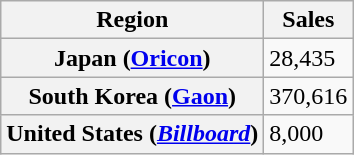<table class="wikitable plainrowheaders">
<tr>
<th>Region</th>
<th>Sales</th>
</tr>
<tr>
<th scope="row">Japan (<a href='#'>Oricon</a>)</th>
<td>28,435</td>
</tr>
<tr>
<th scope="row">South Korea (<a href='#'>Gaon</a>)</th>
<td>370,616</td>
</tr>
<tr>
<th scope="row">United States (<em><a href='#'>Billboard</a></em>)</th>
<td>8,000</td>
</tr>
</table>
